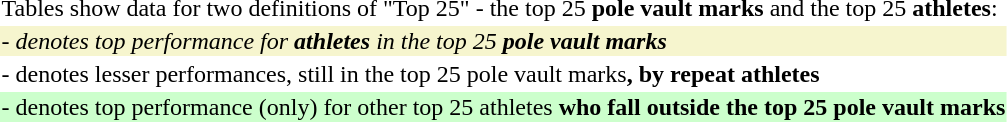<table style="wikitable">
<tr>
<td>Tables show data for two definitions of "Top 25" - the top 25 <strong>pole vault marks</strong> and the top 25 <strong>athletes</strong>:</td>
</tr>
<tr>
<td style="background: #f6F5CE"><em>- denotes top performance for <strong>athletes</strong> in the top 25 <strong>pole vault marks<strong><em></td>
</tr>
<tr>
<td></em>- denotes lesser performances, still in the top 25 </strong>pole vault marks<strong>, by repeat athletes<em></td>
</tr>
<tr>
<td style="background: #CCFFCC"></em>- denotes top performance (only) for other top 25 </strong>athletes<strong> who fall outside the top 25 pole vault marks<em></td>
</tr>
</table>
